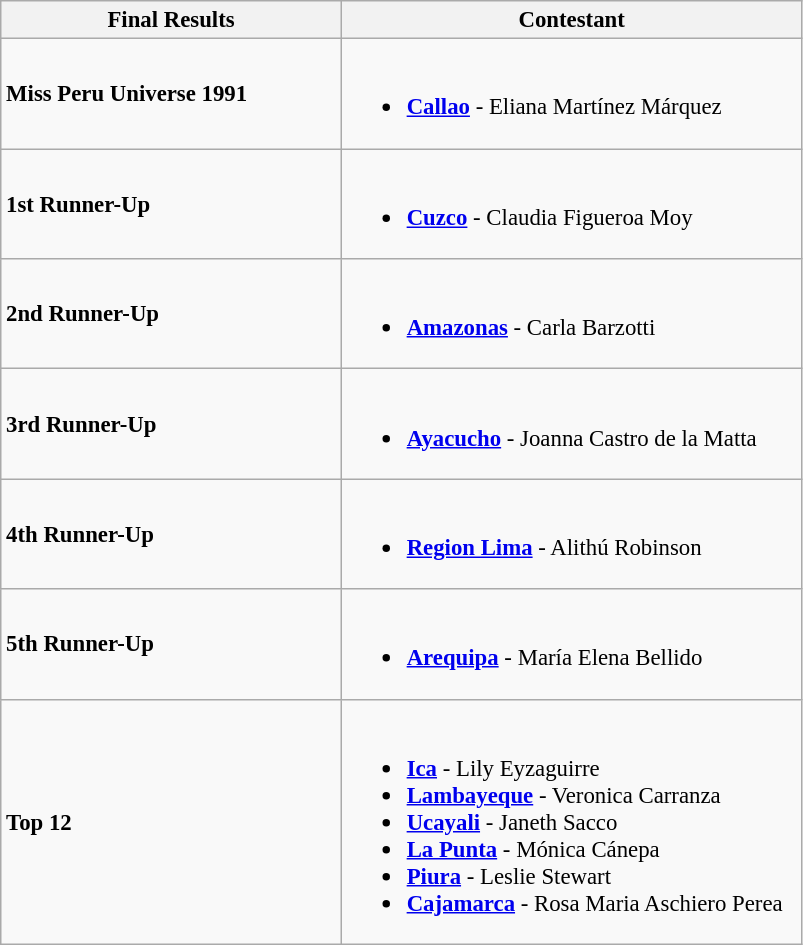<table class="wikitable sortable" style="font-size:95%;">
<tr>
<th width="220">Final Results</th>
<th width="300">Contestant</th>
</tr>
<tr>
<td><strong>Miss Peru Universe 1991</strong></td>
<td><br><ul><li> <strong><a href='#'>Callao</a></strong> - Eliana Martínez Márquez</li></ul></td>
</tr>
<tr>
<td><strong>1st Runner-Up</strong></td>
<td><br><ul><li> <strong><a href='#'>Cuzco</a></strong> - Claudia Figueroa Moy</li></ul></td>
</tr>
<tr>
<td><strong>2nd Runner-Up</strong></td>
<td><br><ul><li> <strong><a href='#'>Amazonas</a></strong> - Carla Barzotti</li></ul></td>
</tr>
<tr>
<td><strong>3rd Runner-Up</strong></td>
<td><br><ul><li> <strong><a href='#'>Ayacucho</a></strong> - Joanna Castro de la Matta</li></ul></td>
</tr>
<tr>
<td><strong>4th Runner-Up</strong></td>
<td><br><ul><li> <strong><a href='#'>Region Lima</a></strong> - Alithú Robinson</li></ul></td>
</tr>
<tr>
<td><strong>5th Runner-Up</strong></td>
<td><br><ul><li> <strong><a href='#'>Arequipa</a></strong> - María Elena Bellido</li></ul></td>
</tr>
<tr>
<td><strong>Top 12</strong></td>
<td><br><ul><li> <strong><a href='#'>Ica</a></strong> - Lily Eyzaguirre</li><li> <strong><a href='#'>Lambayeque</a></strong> - Veronica Carranza</li><li> <strong><a href='#'>Ucayali</a></strong> - Janeth Sacco</li><li> <strong><a href='#'>La Punta</a></strong> - Mónica Cánepa</li><li> <strong><a href='#'>Piura</a></strong> - Leslie Stewart</li><li> <strong><a href='#'>Cajamarca</a></strong> - Rosa Maria Aschiero Perea</li></ul></td>
</tr>
</table>
